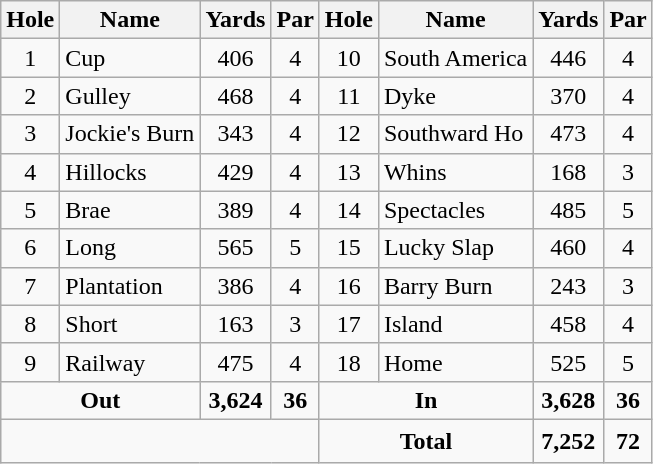<table class=wikitable style="text-align:center">
<tr>
<th>Hole</th>
<th>Name</th>
<th>Yards</th>
<th>Par</th>
<th>Hole</th>
<th>Name</th>
<th>Yards</th>
<th>Par</th>
</tr>
<tr>
<td>1</td>
<td align=left>Cup</td>
<td>406</td>
<td>4</td>
<td>10</td>
<td align=left>South America</td>
<td>446</td>
<td>4</td>
</tr>
<tr>
<td>2</td>
<td align=left>Gulley</td>
<td>468</td>
<td>4</td>
<td>11</td>
<td align=left>Dyke</td>
<td>370</td>
<td>4</td>
</tr>
<tr>
<td>3</td>
<td align=left>Jockie's Burn</td>
<td>343</td>
<td>4</td>
<td>12</td>
<td align=left>Southward Ho</td>
<td>473</td>
<td>4</td>
</tr>
<tr>
<td>4</td>
<td align=left>Hillocks</td>
<td>429</td>
<td>4</td>
<td>13</td>
<td align=left>Whins</td>
<td>168</td>
<td>3</td>
</tr>
<tr>
<td>5</td>
<td align=left>Brae</td>
<td>389</td>
<td>4</td>
<td>14</td>
<td align=left>Spectacles</td>
<td>485</td>
<td>5</td>
</tr>
<tr>
<td>6</td>
<td align=left>Long</td>
<td>565</td>
<td>5</td>
<td>15</td>
<td align=left>Lucky Slap</td>
<td>460</td>
<td>4</td>
</tr>
<tr>
<td>7</td>
<td align=left>Plantation</td>
<td>386</td>
<td>4</td>
<td>16</td>
<td align=left>Barry Burn</td>
<td>243</td>
<td>3</td>
</tr>
<tr>
<td>8</td>
<td align=left>Short</td>
<td>163</td>
<td>3</td>
<td>17</td>
<td align=left>Island</td>
<td>458</td>
<td>4</td>
</tr>
<tr>
<td>9</td>
<td align=left>Railway</td>
<td>475</td>
<td>4</td>
<td>18</td>
<td align=left>Home</td>
<td>525</td>
<td>5</td>
</tr>
<tr>
<td colspan=2 align=center><strong>Out</strong></td>
<td><strong>3,624</strong></td>
<td><strong>36</strong></td>
<td colspan=2 align=center><strong>In</strong></td>
<td><strong>3,628</strong></td>
<td><strong>36</strong></td>
</tr>
<tr>
<td colspan="4">　</td>
<td colspan=2 align=center><strong>Total</strong></td>
<td><strong>7,252</strong></td>
<td><strong>72</strong></td>
</tr>
</table>
